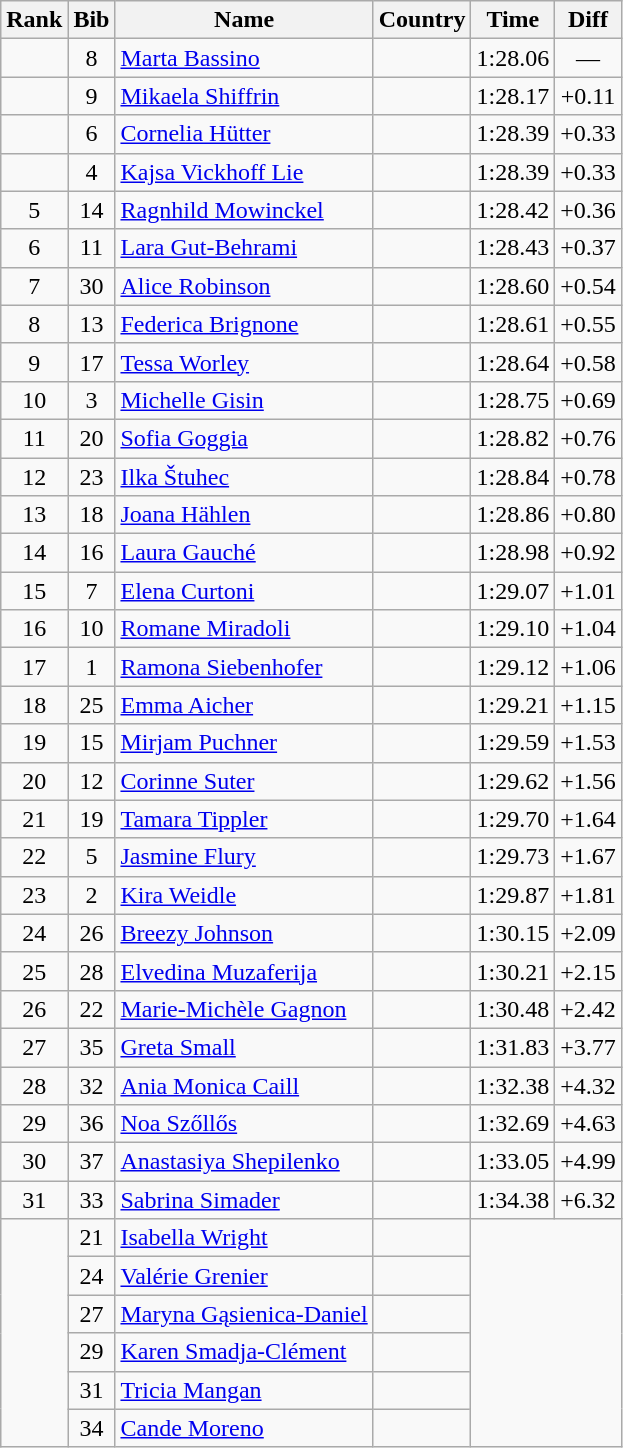<table class="wikitable sortable" style="text-align:center">
<tr>
<th>Rank</th>
<th>Bib</th>
<th>Name</th>
<th>Country</th>
<th>Time</th>
<th>Diff</th>
</tr>
<tr>
<td></td>
<td>8</td>
<td align=left><a href='#'>Marta Bassino</a></td>
<td align=left></td>
<td>1:28.06</td>
<td>—</td>
</tr>
<tr>
<td></td>
<td>9</td>
<td align=left><a href='#'>Mikaela Shiffrin</a></td>
<td align=left></td>
<td>1:28.17</td>
<td>+0.11</td>
</tr>
<tr>
<td></td>
<td>6</td>
<td align=left><a href='#'>Cornelia Hütter</a></td>
<td align=left></td>
<td>1:28.39</td>
<td>+0.33</td>
</tr>
<tr>
<td></td>
<td>4</td>
<td align=left><a href='#'>Kajsa Vickhoff Lie</a></td>
<td align=left></td>
<td>1:28.39</td>
<td>+0.33</td>
</tr>
<tr>
<td>5</td>
<td>14</td>
<td align=left><a href='#'>Ragnhild Mowinckel</a></td>
<td align=left></td>
<td>1:28.42</td>
<td>+0.36</td>
</tr>
<tr>
<td>6</td>
<td>11</td>
<td align=left><a href='#'>Lara Gut-Behrami</a></td>
<td align=left></td>
<td>1:28.43</td>
<td>+0.37</td>
</tr>
<tr>
<td>7</td>
<td>30</td>
<td align=left><a href='#'>Alice Robinson</a></td>
<td align=left></td>
<td>1:28.60</td>
<td>+0.54</td>
</tr>
<tr>
<td>8</td>
<td>13</td>
<td align=left><a href='#'>Federica Brignone</a></td>
<td align=left></td>
<td>1:28.61</td>
<td>+0.55</td>
</tr>
<tr>
<td>9</td>
<td>17</td>
<td align=left><a href='#'>Tessa Worley</a></td>
<td align=left></td>
<td>1:28.64</td>
<td>+0.58</td>
</tr>
<tr>
<td>10</td>
<td>3</td>
<td align=left><a href='#'>Michelle Gisin</a></td>
<td align=left></td>
<td>1:28.75</td>
<td>+0.69</td>
</tr>
<tr>
<td>11</td>
<td>20</td>
<td align=left><a href='#'>Sofia Goggia</a></td>
<td align=left></td>
<td>1:28.82</td>
<td>+0.76</td>
</tr>
<tr>
<td>12</td>
<td>23</td>
<td align=left><a href='#'>Ilka Štuhec</a></td>
<td align=left></td>
<td>1:28.84</td>
<td>+0.78</td>
</tr>
<tr>
<td>13</td>
<td>18</td>
<td align=left><a href='#'>Joana Hählen</a></td>
<td align=left></td>
<td>1:28.86</td>
<td>+0.80</td>
</tr>
<tr>
<td>14</td>
<td>16</td>
<td align=left><a href='#'>Laura Gauché</a></td>
<td align=left></td>
<td>1:28.98</td>
<td>+0.92</td>
</tr>
<tr>
<td>15</td>
<td>7</td>
<td align=left><a href='#'>Elena Curtoni</a></td>
<td align=left></td>
<td>1:29.07</td>
<td>+1.01</td>
</tr>
<tr>
<td>16</td>
<td>10</td>
<td align=left><a href='#'>Romane Miradoli</a></td>
<td align=left></td>
<td>1:29.10</td>
<td>+1.04</td>
</tr>
<tr>
<td>17</td>
<td>1</td>
<td align=left><a href='#'>Ramona Siebenhofer</a></td>
<td align=left></td>
<td>1:29.12</td>
<td>+1.06</td>
</tr>
<tr>
<td>18</td>
<td>25</td>
<td align=left><a href='#'>Emma Aicher</a></td>
<td align=left></td>
<td>1:29.21</td>
<td>+1.15</td>
</tr>
<tr>
<td>19</td>
<td>15</td>
<td align=left><a href='#'>Mirjam Puchner</a></td>
<td align=left></td>
<td>1:29.59</td>
<td>+1.53</td>
</tr>
<tr>
<td>20</td>
<td>12</td>
<td align=left><a href='#'>Corinne Suter</a></td>
<td align=left></td>
<td>1:29.62</td>
<td>+1.56</td>
</tr>
<tr>
<td>21</td>
<td>19</td>
<td align=left><a href='#'>Tamara Tippler</a></td>
<td align=left></td>
<td>1:29.70</td>
<td>+1.64</td>
</tr>
<tr>
<td>22</td>
<td>5</td>
<td align=left><a href='#'>Jasmine Flury</a></td>
<td align=left></td>
<td>1:29.73</td>
<td>+1.67</td>
</tr>
<tr>
<td>23</td>
<td>2</td>
<td align=left><a href='#'>Kira Weidle</a></td>
<td align=left></td>
<td>1:29.87</td>
<td>+1.81</td>
</tr>
<tr>
<td>24</td>
<td>26</td>
<td align=left><a href='#'>Breezy Johnson</a></td>
<td align=left></td>
<td>1:30.15</td>
<td>+2.09</td>
</tr>
<tr>
<td>25</td>
<td>28</td>
<td align=left><a href='#'>Elvedina Muzaferija</a></td>
<td align=left></td>
<td>1:30.21</td>
<td>+2.15</td>
</tr>
<tr>
<td>26</td>
<td>22</td>
<td align=left><a href='#'>Marie-Michèle Gagnon</a></td>
<td align=left></td>
<td>1:30.48</td>
<td>+2.42</td>
</tr>
<tr>
<td>27</td>
<td>35</td>
<td align=left><a href='#'>Greta Small</a></td>
<td align=left></td>
<td>1:31.83</td>
<td>+3.77</td>
</tr>
<tr>
<td>28</td>
<td>32</td>
<td align=left><a href='#'>Ania Monica Caill</a></td>
<td align=left></td>
<td>1:32.38</td>
<td>+4.32</td>
</tr>
<tr>
<td>29</td>
<td>36</td>
<td align=left><a href='#'>Noa Szőllős</a></td>
<td align=left></td>
<td>1:32.69</td>
<td>+4.63</td>
</tr>
<tr>
<td>30</td>
<td>37</td>
<td align=left><a href='#'>Anastasiya Shepilenko</a></td>
<td align=left></td>
<td>1:33.05</td>
<td>+4.99</td>
</tr>
<tr>
<td>31</td>
<td>33</td>
<td align=left><a href='#'>Sabrina Simader</a></td>
<td align=left></td>
<td>1:34.38</td>
<td>+6.32</td>
</tr>
<tr>
<td rowspan=6></td>
<td>21</td>
<td align=left><a href='#'>Isabella Wright</a></td>
<td align=left></td>
<td colspan=2 rowspan=6></td>
</tr>
<tr>
<td>24</td>
<td align=left><a href='#'>Valérie Grenier</a></td>
<td align=left></td>
</tr>
<tr>
<td>27</td>
<td align=left><a href='#'>Maryna Gąsienica-Daniel</a></td>
<td align=left></td>
</tr>
<tr>
<td>29</td>
<td align=left><a href='#'>Karen Smadja-Clément</a></td>
<td align=left></td>
</tr>
<tr>
<td>31</td>
<td align=left><a href='#'>Tricia Mangan</a></td>
<td align=left></td>
</tr>
<tr>
<td>34</td>
<td align=left><a href='#'>Cande Moreno</a></td>
<td align=left></td>
</tr>
</table>
